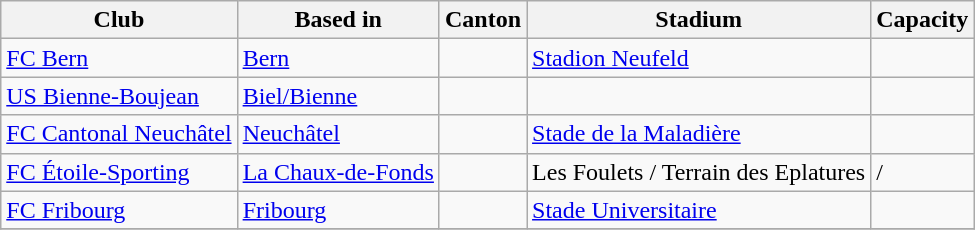<table class="wikitable">
<tr>
<th>Club</th>
<th>Based in</th>
<th>Canton</th>
<th>Stadium</th>
<th>Capacity</th>
</tr>
<tr>
<td><a href='#'>FC Bern</a></td>
<td><a href='#'>Bern</a></td>
<td></td>
<td><a href='#'>Stadion Neufeld</a></td>
<td></td>
</tr>
<tr>
<td><a href='#'>US Bienne-Boujean</a></td>
<td><a href='#'>Biel/Bienne</a></td>
<td></td>
<td></td>
<td></td>
</tr>
<tr>
<td><a href='#'>FC Cantonal Neuchâtel</a></td>
<td><a href='#'>Neuchâtel</a></td>
<td></td>
<td><a href='#'>Stade de la Maladière</a></td>
<td></td>
</tr>
<tr>
<td><a href='#'>FC Étoile-Sporting</a></td>
<td><a href='#'>La Chaux-de-Fonds</a></td>
<td></td>
<td>Les Foulets / Terrain des Eplatures</td>
<td> / </td>
</tr>
<tr>
<td><a href='#'>FC Fribourg</a></td>
<td><a href='#'>Fribourg</a></td>
<td></td>
<td><a href='#'>Stade Universitaire</a></td>
<td></td>
</tr>
<tr>
</tr>
</table>
